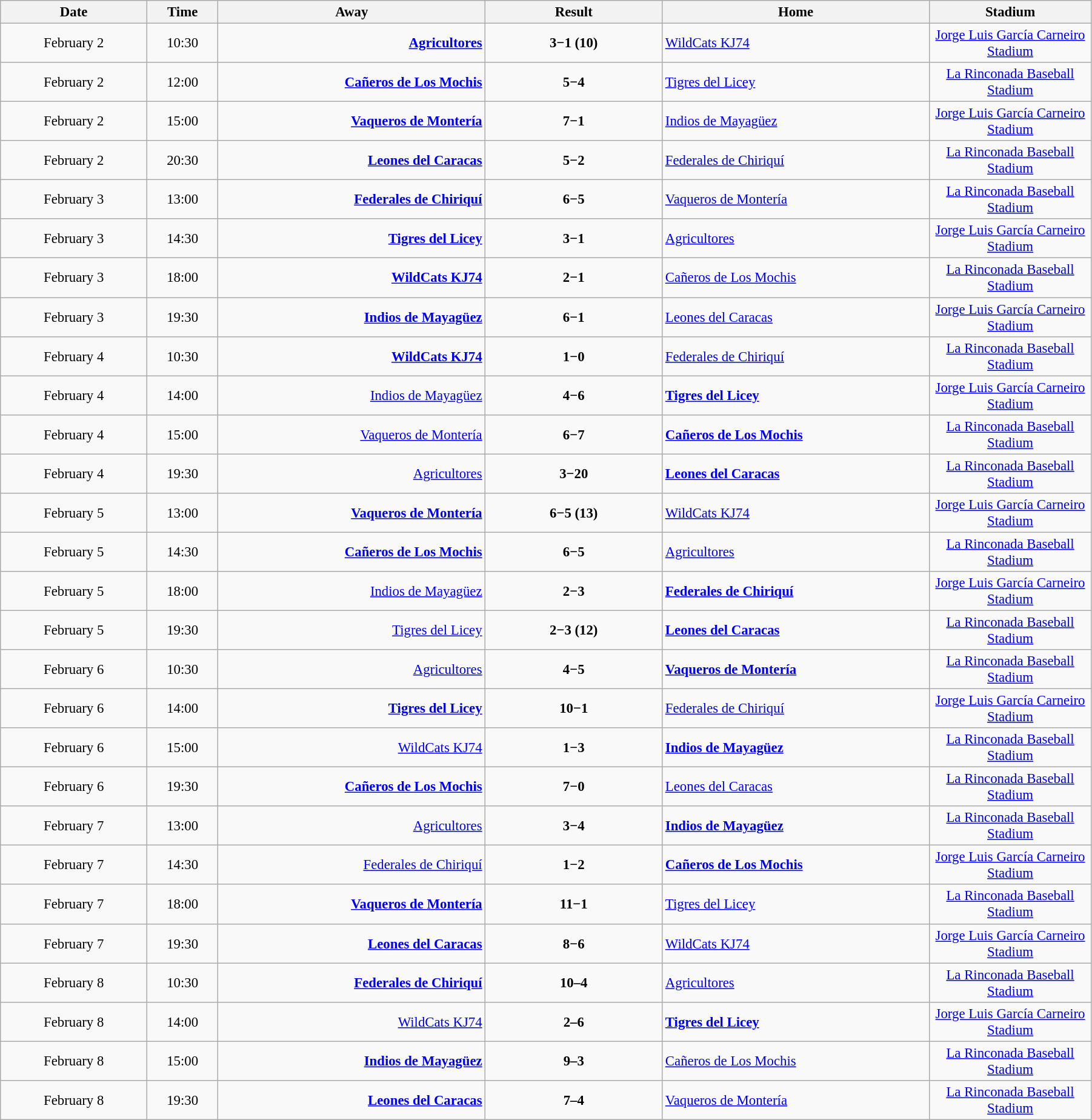<table class="wikitable" style="font-size:95%; text-align: center; width: 95%;">
<tr>
<th width="90">Date</th>
<th width="40">Time</th>
<th width="170">Away</th>
<th width="110">Result</th>
<th width="170">Home</th>
<th width="100">Stadium</th>
</tr>
<tr align=center>
<td>February 2</td>
<td>10:30</td>
<td align=right><strong><a href='#'>Agricultores</a></strong> </td>
<td><strong>3−1 (10)</strong></td>
<td align=left> <a href='#'>WildCats KJ74</a></td>
<td><a href='#'>Jorge Luis García Carneiro Stadium</a></td>
</tr>
<tr align=center>
<td>February 2</td>
<td>12:00</td>
<td align=right><strong><a href='#'>Cañeros de Los Mochis</a></strong> </td>
<td><strong>5−4</strong></td>
<td align=left> <a href='#'>Tigres del Licey</a></td>
<td><a href='#'>La Rinconada Baseball Stadium</a></td>
</tr>
<tr align=center>
<td>February 2</td>
<td>15:00</td>
<td align=right><strong><a href='#'>Vaqueros de Montería</a></strong> </td>
<td><strong>7−1</strong></td>
<td align=left> <a href='#'>Indios de Mayagüez</a></td>
<td><a href='#'>Jorge Luis García Carneiro Stadium</a></td>
</tr>
<tr align=center>
<td>February 2</td>
<td>20:30</td>
<td align=right><strong><a href='#'>Leones del Caracas</a> </strong></td>
<td><strong>5−2</strong></td>
<td align=left> <a href='#'>Federales de Chiriquí</a></td>
<td><a href='#'>La Rinconada Baseball Stadium</a></td>
</tr>
<tr align=center>
<td>February 3</td>
<td>13:00</td>
<td align=right><strong><a href='#'>Federales de Chiriquí</a> </strong></td>
<td><strong>6−5</strong></td>
<td align=left> <a href='#'>Vaqueros de Montería</a></td>
<td><a href='#'>La Rinconada Baseball Stadium</a></td>
</tr>
<tr align=center>
<td>February 3</td>
<td>14:30</td>
<td align=right><strong><a href='#'>Tigres del Licey</a> </strong></td>
<td><strong>3−1</strong></td>
<td align=left> <a href='#'>Agricultores</a></td>
<td><a href='#'>Jorge Luis García Carneiro Stadium</a></td>
</tr>
<tr align=center>
<td>February 3</td>
<td>18:00</td>
<td align=right><strong><a href='#'>WildCats KJ74</a> </strong></td>
<td><strong>2−1</strong></td>
<td align=left> <a href='#'>Cañeros de Los Mochis</a></td>
<td><a href='#'>La Rinconada Baseball Stadium</a></td>
</tr>
<tr align=center>
<td>February 3</td>
<td>19:30</td>
<td align=right><strong><a href='#'>Indios de Mayagüez</a> </strong></td>
<td><strong>6−1</strong></td>
<td align=left> <a href='#'>Leones del Caracas</a></td>
<td><a href='#'>Jorge Luis García Carneiro Stadium</a></td>
</tr>
<tr align=center>
<td>February 4</td>
<td>10:30</td>
<td align=right><strong><a href='#'>WildCats KJ74</a> </strong></td>
<td><strong>1−0</strong></td>
<td align=left> <a href='#'>Federales de Chiriquí</a></td>
<td><a href='#'>La Rinconada Baseball Stadium</a></td>
</tr>
<tr align=center>
<td>February 4</td>
<td>14:00</td>
<td align=right><a href='#'>Indios de Mayagüez</a> </td>
<td><strong>4−6</strong></td>
<td align=left><strong> <a href='#'>Tigres del Licey</a></strong></td>
<td><a href='#'>Jorge Luis García Carneiro Stadium</a></td>
</tr>
<tr align=center>
<td>February 4</td>
<td>15:00</td>
<td align=right><a href='#'>Vaqueros de Montería</a> </td>
<td><strong>6−7</strong></td>
<td align=left><strong> <a href='#'>Cañeros de Los Mochis</a></strong></td>
<td><a href='#'>La Rinconada Baseball Stadium</a></td>
</tr>
<tr align=center>
<td>February 4</td>
<td>19:30</td>
<td align=right><a href='#'>Agricultores</a> </td>
<td><strong>3−20</strong></td>
<td align=left><strong> <a href='#'>Leones del Caracas</a></strong></td>
<td><a href='#'>La Rinconada Baseball Stadium</a></td>
</tr>
<tr align=center>
<td>February 5</td>
<td>13:00</td>
<td align=right><strong><a href='#'>Vaqueros de Montería</a> </strong></td>
<td><strong>6−5 (13)</strong></td>
<td align=left> <a href='#'>WildCats KJ74</a></td>
<td><a href='#'>Jorge Luis García Carneiro Stadium</a></td>
</tr>
<tr align=center>
<td>February 5</td>
<td>14:30</td>
<td align=right><strong><a href='#'>Cañeros de Los Mochis</a> </strong></td>
<td><strong>6−5</strong></td>
<td align=left> <a href='#'>Agricultores</a></td>
<td><a href='#'>La Rinconada Baseball Stadium</a></td>
</tr>
<tr align=center>
<td>February 5</td>
<td>18:00</td>
<td align=right><a href='#'>Indios de Mayagüez</a> </td>
<td><strong>2−3</strong></td>
<td align=left><strong> <a href='#'>Federales de Chiriquí</a></strong></td>
<td><a href='#'>Jorge Luis García Carneiro Stadium</a></td>
</tr>
<tr>
<td>February 5</td>
<td>19:30</td>
<td align=right><a href='#'>Tigres del Licey</a> </td>
<td><strong>2−3 (12)</strong></td>
<td align=left><strong> <a href='#'>Leones del Caracas</a></strong></td>
<td><a href='#'>La Rinconada Baseball Stadium</a></td>
</tr>
<tr>
<td>February 6</td>
<td>10:30</td>
<td align=right><a href='#'>Agricultores</a> </td>
<td><strong>4−5</strong></td>
<td align=left><strong> <a href='#'>Vaqueros de Montería</a></strong></td>
<td><a href='#'>La Rinconada Baseball Stadium</a></td>
</tr>
<tr>
<td>February 6</td>
<td>14:00</td>
<td align=right><strong><a href='#'>Tigres del Licey</a> </strong></td>
<td><strong>10−1</strong></td>
<td align=left> <a href='#'>Federales de Chiriquí</a></td>
<td><a href='#'>Jorge Luis García Carneiro Stadium</a></td>
</tr>
<tr>
<td>February 6</td>
<td>15:00</td>
<td align=right><a href='#'>WildCats KJ74</a> </td>
<td><strong>1−3</strong></td>
<td align=left><strong> <a href='#'>Indios de Mayagüez</a></strong></td>
<td><a href='#'>La Rinconada Baseball Stadium</a></td>
</tr>
<tr>
<td>February 6</td>
<td>19:30</td>
<td align=right><strong><a href='#'>Cañeros de Los Mochis</a> </strong></td>
<td><strong>7−0</strong></td>
<td align=left> <a href='#'>Leones del Caracas</a></td>
<td><a href='#'>La Rinconada Baseball Stadium</a></td>
</tr>
<tr>
<td>February 7</td>
<td>13:00</td>
<td align=right><a href='#'>Agricultores</a> </td>
<td><strong>3−4</strong></td>
<td align=left><strong> <a href='#'>Indios de Mayagüez</a></strong></td>
<td><a href='#'>La Rinconada Baseball Stadium</a></td>
</tr>
<tr>
<td>February 7</td>
<td>14:30</td>
<td align=right><a href='#'>Federales de Chiriquí</a> </td>
<td><strong>1−2</strong></td>
<td align=left><strong> <a href='#'>Cañeros de Los Mochis</a></strong></td>
<td><a href='#'>Jorge Luis García Carneiro Stadium</a></td>
</tr>
<tr>
<td>February 7</td>
<td>18:00</td>
<td align=right><strong><a href='#'>Vaqueros de Montería</a> </strong></td>
<td><strong>11−1</strong></td>
<td align=left> <a href='#'>Tigres del Licey</a></td>
<td><a href='#'>La Rinconada Baseball Stadium</a></td>
</tr>
<tr>
<td>February 7</td>
<td>19:30</td>
<td align=right><strong><a href='#'>Leones del Caracas</a> </strong></td>
<td><strong>8−6</strong></td>
<td align=left> <a href='#'>WildCats KJ74</a></td>
<td><a href='#'>Jorge Luis García Carneiro Stadium</a></td>
</tr>
<tr>
<td>February 8</td>
<td>10:30</td>
<td align=right><strong><a href='#'>Federales de Chiriquí</a> </strong></td>
<td><strong>10–4</strong></td>
<td align=left> <a href='#'>Agricultores</a></td>
<td><a href='#'>La Rinconada Baseball Stadium</a></td>
</tr>
<tr>
<td>February 8</td>
<td>14:00</td>
<td align=right><a href='#'>WildCats KJ74</a> </td>
<td><strong>2–6</strong></td>
<td align=left><strong> <a href='#'>Tigres del Licey</a></strong></td>
<td><a href='#'>Jorge Luis García Carneiro Stadium</a></td>
</tr>
<tr>
<td>February 8</td>
<td>15:00</td>
<td align=right><strong><a href='#'>Indios de Mayagüez</a> </strong></td>
<td><strong>9–3</strong></td>
<td align=left> <a href='#'>Cañeros de Los Mochis</a></td>
<td><a href='#'>La Rinconada Baseball Stadium</a></td>
</tr>
<tr>
<td>February 8</td>
<td>19:30</td>
<td align=right><strong><a href='#'>Leones del Caracas</a> </strong></td>
<td><strong>7–4</strong></td>
<td align=left> <a href='#'>Vaqueros de Montería</a></td>
<td><a href='#'>La Rinconada Baseball Stadium</a></td>
</tr>
</table>
